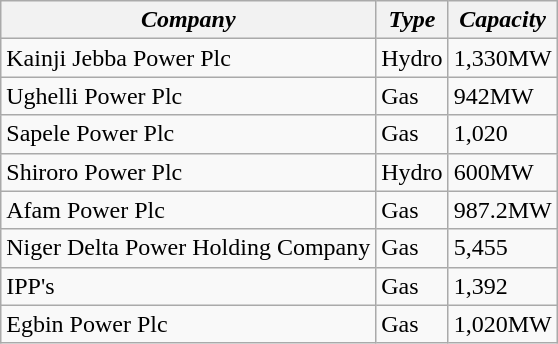<table class="wikitable sortable">
<tr>
<th><em>Company</em></th>
<th><em>Type</em></th>
<th><em>Capacity</em></th>
</tr>
<tr>
<td>Kainji Jebba Power Plc</td>
<td>Hydro</td>
<td>1,330MW</td>
</tr>
<tr>
<td>Ughelli Power Plc</td>
<td>Gas</td>
<td>942MW</td>
</tr>
<tr>
<td>Sapele Power Plc</td>
<td>Gas</td>
<td>1,020</td>
</tr>
<tr>
<td>Shiroro Power Plc</td>
<td>Hydro</td>
<td>600MW</td>
</tr>
<tr>
<td>Afam Power Plc</td>
<td>Gas</td>
<td>987.2MW</td>
</tr>
<tr>
<td>Niger Delta Power Holding Company</td>
<td>Gas</td>
<td>5,455</td>
</tr>
<tr>
<td>IPP's</td>
<td>Gas</td>
<td>1,392</td>
</tr>
<tr>
<td>Egbin Power Plc</td>
<td>Gas</td>
<td>1,020MW</td>
</tr>
</table>
